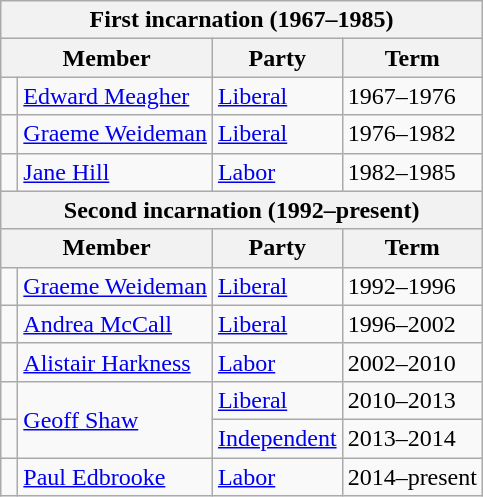<table class="wikitable">
<tr>
<th colspan="4">First incarnation (1967–1985)</th>
</tr>
<tr>
<th colspan="2">Member</th>
<th>Party</th>
<th>Term</th>
</tr>
<tr>
<td> </td>
<td><a href='#'>Edward Meagher</a></td>
<td><a href='#'>Liberal</a></td>
<td>1967–1976</td>
</tr>
<tr>
<td> </td>
<td><a href='#'>Graeme Weideman</a></td>
<td><a href='#'>Liberal</a></td>
<td>1976–1982</td>
</tr>
<tr>
<td> </td>
<td><a href='#'>Jane Hill</a></td>
<td><a href='#'>Labor</a></td>
<td>1982–1985</td>
</tr>
<tr>
<th colspan="4">Second incarnation (1992–present)</th>
</tr>
<tr>
<th colspan="2">Member</th>
<th>Party</th>
<th>Term</th>
</tr>
<tr>
<td> </td>
<td><a href='#'>Graeme Weideman</a></td>
<td><a href='#'>Liberal</a></td>
<td>1992–1996</td>
</tr>
<tr>
<td> </td>
<td><a href='#'>Andrea McCall</a></td>
<td><a href='#'>Liberal</a></td>
<td>1996–2002</td>
</tr>
<tr>
<td> </td>
<td><a href='#'>Alistair Harkness</a></td>
<td><a href='#'>Labor</a></td>
<td>2002–2010</td>
</tr>
<tr>
<td> </td>
<td rowspan="2"><a href='#'>Geoff Shaw</a></td>
<td><a href='#'>Liberal</a></td>
<td>2010–2013</td>
</tr>
<tr>
<td> </td>
<td><a href='#'>Independent</a></td>
<td>2013–2014</td>
</tr>
<tr>
<td> </td>
<td><a href='#'>Paul Edbrooke</a></td>
<td><a href='#'>Labor</a></td>
<td>2014–present</td>
</tr>
</table>
